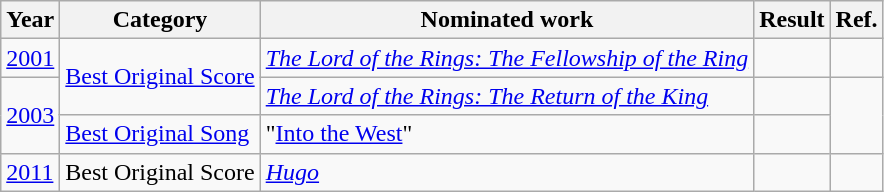<table class="wikitable">
<tr>
<th>Year</th>
<th>Category</th>
<th>Nominated work</th>
<th>Result</th>
<th>Ref.</th>
</tr>
<tr>
<td><a href='#'>2001</a></td>
<td rowspan="2"><a href='#'>Best Original Score</a></td>
<td><em><a href='#'>The Lord of the Rings: The Fellowship of the Ring</a></em></td>
<td></td>
<td align="center"></td>
</tr>
<tr>
<td rowspan="2"><a href='#'>2003</a></td>
<td><em><a href='#'>The Lord of the Rings: The Return of the King</a></em></td>
<td></td>
<td align="center" rowspan="2"></td>
</tr>
<tr>
<td><a href='#'>Best Original Song</a></td>
<td>"<a href='#'>Into the West</a>"  <br> </td>
<td></td>
</tr>
<tr>
<td><a href='#'>2011</a></td>
<td>Best Original Score</td>
<td><em><a href='#'>Hugo</a></em></td>
<td></td>
<td align="center"></td>
</tr>
</table>
